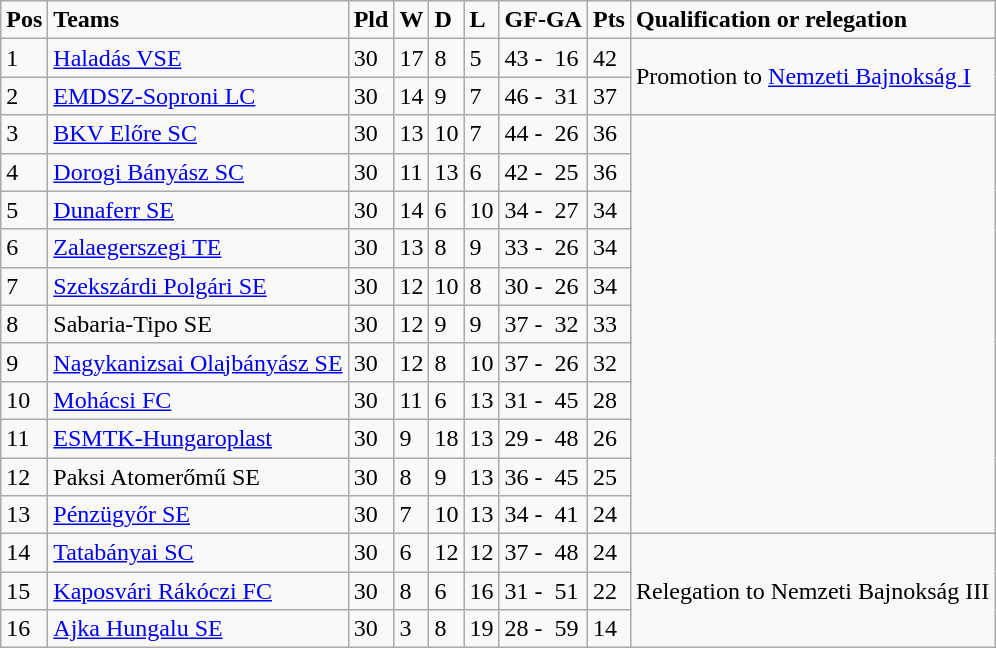<table class="wikitable">
<tr>
<td><strong>Pos</strong></td>
<td><strong>Teams</strong></td>
<td><strong>Pld</strong></td>
<td><strong>W</strong></td>
<td><strong>D</strong></td>
<td><strong>L</strong></td>
<td><strong>GF-GA</strong></td>
<td><strong>Pts</strong></td>
<td><strong>Qualification or relegation</strong></td>
</tr>
<tr>
<td>1</td>
<td><a href='#'>Haladás VSE</a></td>
<td>30</td>
<td>17</td>
<td>8</td>
<td>5</td>
<td>43 -  16</td>
<td>42</td>
<td rowspan="2">Promotion to <a href='#'>Nemzeti Bajnokság I</a></td>
</tr>
<tr>
<td>2</td>
<td><a href='#'>EMDSZ-Soproni LC</a></td>
<td>30</td>
<td>14</td>
<td>9</td>
<td>7</td>
<td>46 -  31</td>
<td>37</td>
</tr>
<tr>
<td>3</td>
<td><a href='#'>BKV Előre SC</a></td>
<td>30</td>
<td>13</td>
<td>10</td>
<td>7</td>
<td>44 -  26</td>
<td>36</td>
<td rowspan="11"></td>
</tr>
<tr>
<td>4</td>
<td><a href='#'>Dorogi Bányász SC</a></td>
<td>30</td>
<td>11</td>
<td>13</td>
<td>6</td>
<td>42 -  25</td>
<td>36</td>
</tr>
<tr>
<td>5</td>
<td><a href='#'>Dunaferr SE</a></td>
<td>30</td>
<td>14</td>
<td>6</td>
<td>10</td>
<td>34 -  27</td>
<td>34</td>
</tr>
<tr>
<td>6</td>
<td><a href='#'>Zalaegerszegi TE</a></td>
<td>30</td>
<td>13</td>
<td>8</td>
<td>9</td>
<td>33 -  26</td>
<td>34</td>
</tr>
<tr>
<td>7</td>
<td><a href='#'>Szekszárdi Polgári SE</a></td>
<td>30</td>
<td>12</td>
<td>10</td>
<td>8</td>
<td>30 -  26</td>
<td>34</td>
</tr>
<tr>
<td>8</td>
<td>Sabaria-Tipo SE</td>
<td>30</td>
<td>12</td>
<td>9</td>
<td>9</td>
<td>37 -  32</td>
<td>33</td>
</tr>
<tr>
<td>9</td>
<td><a href='#'>Nagykanizsai Olajbányász SE</a></td>
<td>30</td>
<td>12</td>
<td>8</td>
<td>10</td>
<td>37 -  26</td>
<td>32</td>
</tr>
<tr>
<td>10</td>
<td><a href='#'>Mohácsi FC</a></td>
<td>30</td>
<td>11</td>
<td>6</td>
<td>13</td>
<td>31 -  45</td>
<td>28</td>
</tr>
<tr>
<td>11</td>
<td><a href='#'>ESMTK-Hungaroplast</a></td>
<td>30</td>
<td>9</td>
<td>18</td>
<td>13</td>
<td>29 -  48</td>
<td>26</td>
</tr>
<tr>
<td>12</td>
<td>Paksi Atomerőmű SE</td>
<td>30</td>
<td>8</td>
<td>9</td>
<td>13</td>
<td>36 -  45</td>
<td>25</td>
</tr>
<tr>
<td>13</td>
<td><a href='#'>Pénzügyőr SE</a></td>
<td>30</td>
<td>7</td>
<td>10</td>
<td>13</td>
<td>34 -  41</td>
<td>24</td>
</tr>
<tr>
<td>14</td>
<td><a href='#'>Tatabányai SC</a></td>
<td>30</td>
<td>6</td>
<td>12</td>
<td>12</td>
<td>37 -  48</td>
<td>24</td>
<td rowspan="3">Relegation to Nemzeti Bajnokság III</td>
</tr>
<tr>
<td>15</td>
<td><a href='#'>Kaposvári Rákóczi FC</a></td>
<td>30</td>
<td>8</td>
<td>6</td>
<td>16</td>
<td>31 -  51</td>
<td>22</td>
</tr>
<tr>
<td>16</td>
<td><a href='#'>Ajka Hungalu SE</a></td>
<td>30</td>
<td>3</td>
<td>8</td>
<td>19</td>
<td>28 -  59</td>
<td>14</td>
</tr>
</table>
